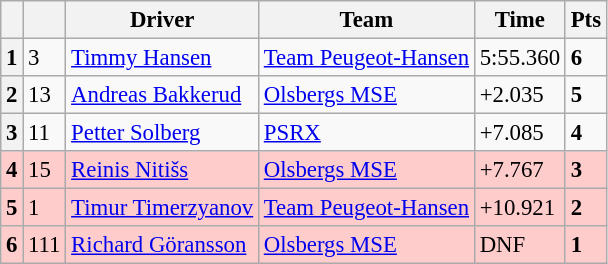<table class=wikitable style="font-size:95%">
<tr>
<th></th>
<th></th>
<th>Driver</th>
<th>Team</th>
<th>Time</th>
<th>Pts</th>
</tr>
<tr>
<th>1</th>
<td>3</td>
<td> <a href='#'>Timmy Hansen</a></td>
<td><a href='#'>Team Peugeot-Hansen</a></td>
<td>5:55.360</td>
<td><strong>6</strong></td>
</tr>
<tr>
<th>2</th>
<td>13</td>
<td> <a href='#'>Andreas Bakkerud</a></td>
<td><a href='#'>Olsbergs MSE</a></td>
<td>+2.035</td>
<td><strong>5</strong></td>
</tr>
<tr>
<th>3</th>
<td>11</td>
<td> <a href='#'>Petter Solberg</a></td>
<td><a href='#'>PSRX</a></td>
<td>+7.085</td>
<td><strong>4</strong></td>
</tr>
<tr>
<th style="background:#ffcccc;">4</th>
<td style="background:#ffcccc;">15</td>
<td style="background:#ffcccc;"> <a href='#'>Reinis Nitišs</a></td>
<td style="background:#ffcccc;"><a href='#'>Olsbergs MSE</a></td>
<td style="background:#ffcccc;">+7.767</td>
<td style="background:#ffcccc;"><strong>3</strong></td>
</tr>
<tr>
<th style="background:#ffcccc;">5</th>
<td style="background:#ffcccc;">1</td>
<td style="background:#ffcccc;"> <a href='#'>Timur Timerzyanov</a></td>
<td style="background:#ffcccc;"><a href='#'>Team Peugeot-Hansen</a></td>
<td style="background:#ffcccc;">+10.921</td>
<td style="background:#ffcccc;"><strong>2</strong></td>
</tr>
<tr>
<th style="background:#ffcccc;">6</th>
<td style="background:#ffcccc;">111</td>
<td style="background:#ffcccc;"> <a href='#'>Richard Göransson</a></td>
<td style="background:#ffcccc;"><a href='#'>Olsbergs MSE</a></td>
<td style="background:#ffcccc;">DNF</td>
<td style="background:#ffcccc;"><strong>1</strong></td>
</tr>
</table>
